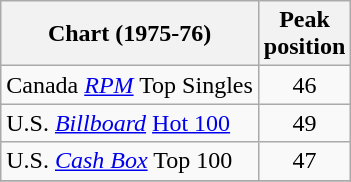<table class="wikitable">
<tr>
<th align="left">Chart (1975-76)</th>
<th align="left">Peak<br>position</th>
</tr>
<tr>
<td>Canada <em><a href='#'>RPM</a></em> Top Singles</td>
<td style="text-align:center;">46</td>
</tr>
<tr>
<td>U.S. <em><a href='#'>Billboard</a></em> <a href='#'>Hot 100</a></td>
<td style="text-align:center;">49</td>
</tr>
<tr>
<td>U.S. <em><a href='#'>Cash Box</a></em> Top 100 </td>
<td style="text-align:center;">47</td>
</tr>
<tr>
</tr>
</table>
